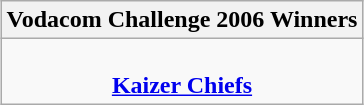<table class="wikitable" style="text-align: center; margin: 0 auto;">
<tr>
<th>Vodacom Challenge 2006 Winners</th>
</tr>
<tr>
<td><br><strong><a href='#'>Kaizer Chiefs</a></strong></td>
</tr>
</table>
